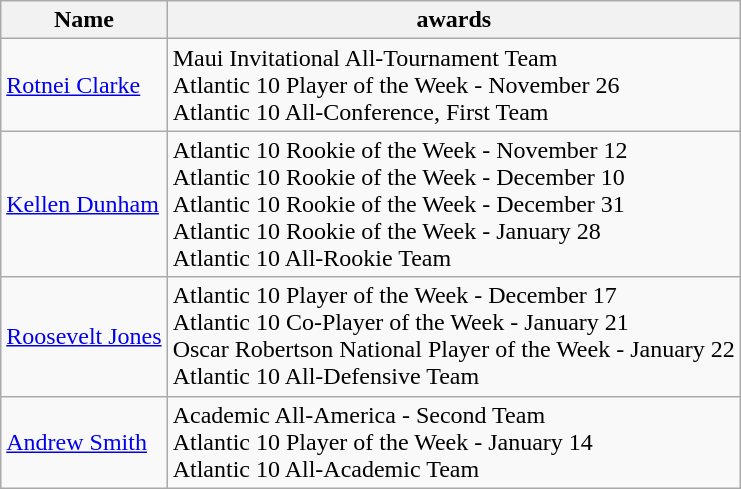<table class="wikitable sortable" border="1">
<tr>
<th>Name</th>
<th>awards</th>
</tr>
<tr>
<td><a href='#'>Rotnei Clarke</a></td>
<td>Maui Invitational All-Tournament Team<br>Atlantic 10 Player of the Week - November 26<br>Atlantic 10 All-Conference, First Team</td>
</tr>
<tr>
<td><a href='#'>Kellen Dunham</a></td>
<td>Atlantic 10 Rookie of the Week - November 12 <br> Atlantic 10 Rookie of the Week - December 10 <br> Atlantic 10 Rookie of the Week - December 31<br>Atlantic 10 Rookie of the Week - January 28<br>Atlantic 10 All-Rookie Team</td>
</tr>
<tr>
<td><a href='#'>Roosevelt Jones</a></td>
<td>Atlantic 10 Player of the Week - December 17 <br> Atlantic 10 Co-Player of the Week - January 21<br>Oscar Robertson National Player of the Week - January 22<br>Atlantic 10 All-Defensive Team</td>
</tr>
<tr>
<td><a href='#'>Andrew Smith</a></td>
<td>Academic All-America - Second Team<br> Atlantic 10 Player of the Week - January 14<br>Atlantic 10 All-Academic Team</td>
</tr>
</table>
